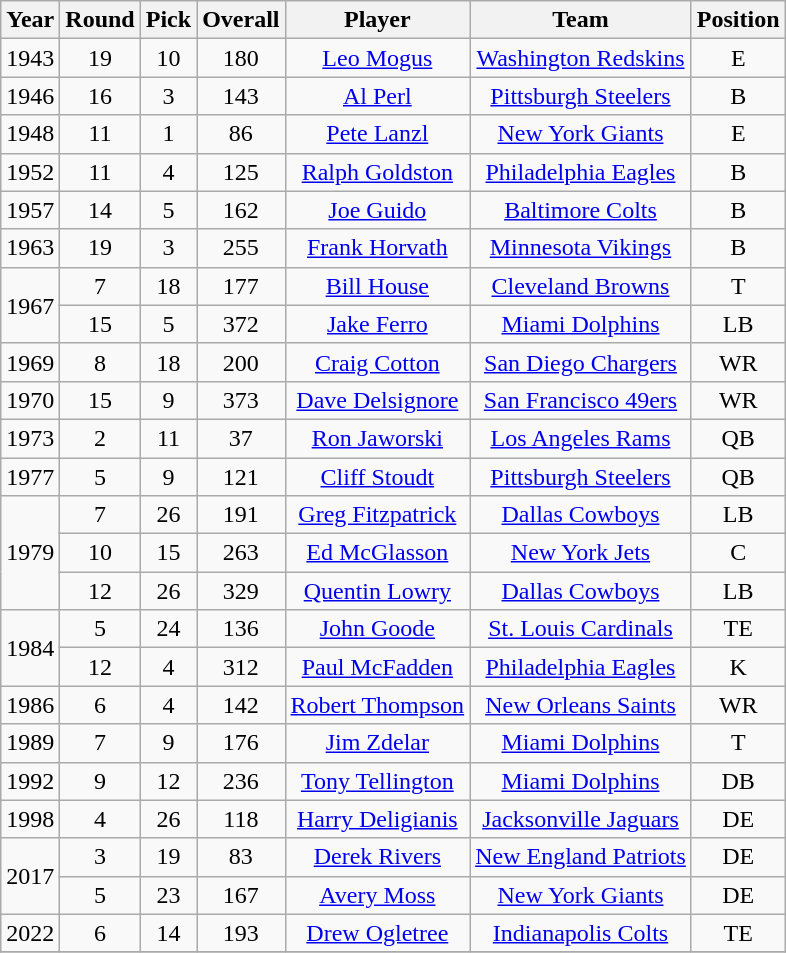<table class="wikitable sortable" style="text-align: center;">
<tr>
<th>Year</th>
<th>Round</th>
<th>Pick</th>
<th>Overall</th>
<th>Player</th>
<th>Team</th>
<th>Position</th>
</tr>
<tr>
<td>1943</td>
<td>19</td>
<td>10</td>
<td>180</td>
<td><a href='#'>Leo Mogus</a></td>
<td><a href='#'>Washington Redskins</a></td>
<td>E</td>
</tr>
<tr>
<td>1946</td>
<td>16</td>
<td>3</td>
<td>143</td>
<td><a href='#'>Al Perl</a></td>
<td><a href='#'>Pittsburgh Steelers</a></td>
<td>B</td>
</tr>
<tr>
<td>1948</td>
<td>11</td>
<td>1</td>
<td>86</td>
<td><a href='#'>Pete Lanzl</a></td>
<td><a href='#'>New York Giants</a></td>
<td>E</td>
</tr>
<tr>
<td>1952</td>
<td>11</td>
<td>4</td>
<td>125</td>
<td><a href='#'>Ralph Goldston</a></td>
<td><a href='#'>Philadelphia Eagles</a></td>
<td>B</td>
</tr>
<tr>
<td>1957</td>
<td>14</td>
<td>5</td>
<td>162</td>
<td><a href='#'>Joe Guido</a></td>
<td><a href='#'>Baltimore Colts</a></td>
<td>B</td>
</tr>
<tr>
<td>1963</td>
<td>19</td>
<td>3</td>
<td>255</td>
<td><a href='#'>Frank Horvath</a></td>
<td><a href='#'>Minnesota Vikings</a></td>
<td>B</td>
</tr>
<tr>
<td rowspan="2">1967</td>
<td>7</td>
<td>18</td>
<td>177</td>
<td><a href='#'>Bill House</a></td>
<td><a href='#'>Cleveland Browns</a></td>
<td>T</td>
</tr>
<tr>
<td>15</td>
<td>5</td>
<td>372</td>
<td><a href='#'>Jake Ferro</a></td>
<td><a href='#'>Miami Dolphins</a></td>
<td>LB</td>
</tr>
<tr>
<td>1969</td>
<td>8</td>
<td>18</td>
<td>200</td>
<td><a href='#'>Craig Cotton</a></td>
<td><a href='#'>San Diego Chargers</a></td>
<td>WR</td>
</tr>
<tr>
<td>1970</td>
<td>15</td>
<td>9</td>
<td>373</td>
<td><a href='#'>Dave Delsignore</a></td>
<td><a href='#'>San Francisco 49ers</a></td>
<td>WR</td>
</tr>
<tr>
<td>1973</td>
<td>2</td>
<td>11</td>
<td>37</td>
<td><a href='#'>Ron Jaworski</a></td>
<td><a href='#'>Los Angeles Rams</a></td>
<td>QB</td>
</tr>
<tr>
<td>1977</td>
<td>5</td>
<td>9</td>
<td>121</td>
<td><a href='#'>Cliff Stoudt</a></td>
<td><a href='#'>Pittsburgh Steelers</a></td>
<td>QB</td>
</tr>
<tr>
<td rowspan="3">1979</td>
<td>7</td>
<td>26</td>
<td>191</td>
<td><a href='#'>Greg Fitzpatrick</a></td>
<td><a href='#'>Dallas Cowboys</a></td>
<td>LB</td>
</tr>
<tr>
<td>10</td>
<td>15</td>
<td>263</td>
<td><a href='#'>Ed McGlasson</a></td>
<td><a href='#'>New York Jets</a></td>
<td>C</td>
</tr>
<tr>
<td>12</td>
<td>26</td>
<td>329</td>
<td><a href='#'>Quentin Lowry</a></td>
<td><a href='#'>Dallas Cowboys</a></td>
<td>LB</td>
</tr>
<tr>
<td rowspan="2">1984</td>
<td>5</td>
<td>24</td>
<td>136</td>
<td><a href='#'>John Goode</a></td>
<td><a href='#'>St. Louis Cardinals</a></td>
<td>TE</td>
</tr>
<tr>
<td>12</td>
<td>4</td>
<td>312</td>
<td><a href='#'>Paul McFadden</a></td>
<td><a href='#'>Philadelphia Eagles</a></td>
<td>K</td>
</tr>
<tr>
<td>1986</td>
<td>6</td>
<td>4</td>
<td>142</td>
<td><a href='#'>Robert Thompson</a></td>
<td><a href='#'>New Orleans Saints</a></td>
<td>WR</td>
</tr>
<tr>
<td>1989</td>
<td>7</td>
<td>9</td>
<td>176</td>
<td><a href='#'>Jim Zdelar</a></td>
<td><a href='#'>Miami Dolphins</a></td>
<td>T</td>
</tr>
<tr>
<td>1992</td>
<td>9</td>
<td>12</td>
<td>236</td>
<td><a href='#'>Tony Tellington</a></td>
<td><a href='#'>Miami Dolphins</a></td>
<td>DB</td>
</tr>
<tr>
<td>1998</td>
<td>4</td>
<td>26</td>
<td>118</td>
<td><a href='#'>Harry Deligianis</a></td>
<td><a href='#'>Jacksonville Jaguars</a></td>
<td>DE</td>
</tr>
<tr>
<td rowspan="2">2017</td>
<td>3</td>
<td>19</td>
<td>83</td>
<td><a href='#'>Derek Rivers</a></td>
<td><a href='#'>New England Patriots</a></td>
<td>DE</td>
</tr>
<tr>
<td>5</td>
<td>23</td>
<td>167</td>
<td><a href='#'>Avery Moss</a></td>
<td><a href='#'>New York Giants</a></td>
<td>DE</td>
</tr>
<tr>
<td rowspan="1">2022</td>
<td>6</td>
<td>14</td>
<td>193</td>
<td><a href='#'>Drew Ogletree</a></td>
<td><a href='#'>Indianapolis Colts</a></td>
<td>TE</td>
</tr>
<tr>
</tr>
</table>
